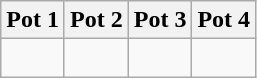<table class="wikitable">
<tr>
<th style="width: 25%;">Pot 1</th>
<th style="width: 25%;">Pot 2</th>
<th style="width: 25%;">Pot 3</th>
<th style="width: 25%;">Pot 4</th>
</tr>
<tr style="vertical-align: top;">
<td><br></td>
<td><br></td>
<td><br></td>
<td><br></td>
</tr>
</table>
